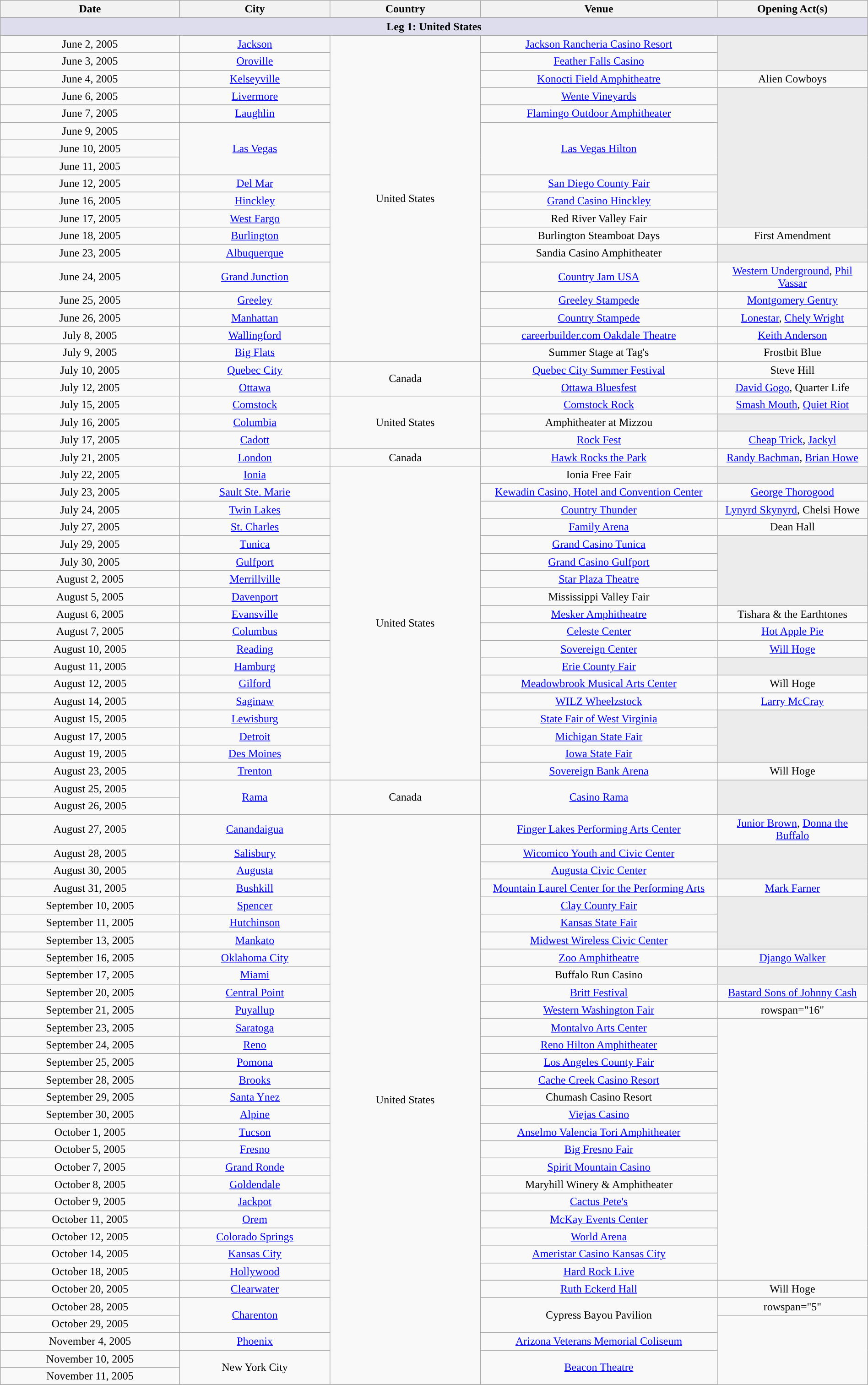<table class="wikitable plainrowheaders" style="text-align:center;width:100%">
<tr>
<th scope="col" style="width:12em;">Date</th>
<th scope="col" style="width:10em;">City</th>
<th scope="col" style="width:10em;">Country</th>
<th scope="col" style="width:16em;">Venue</th>
<th scope="col" style="width:10em;">Opening Act(s)</th>
</tr>
<tr bgcolor="#DDDDDD">
</tr>
<tr>
<th style="background:#dde;" colspan="7">Leg 1: United States</th>
</tr>
<tr>
<td>June 2, 2005</td>
<td><a href='#'>Jackson</a></td>
<td rowspan="18">United States</td>
<td><a href='#'>Jackson Rancheria Casino Resort</a></td>
<td rowspan="2" style="background: #ececec; color: #2C2C2C"></td>
</tr>
<tr>
<td>June 3, 2005</td>
<td><a href='#'>Oroville</a></td>
<td><a href='#'>Feather Falls Casino</a></td>
</tr>
<tr>
<td>June 4, 2005</td>
<td><a href='#'>Kelseyville</a></td>
<td><a href='#'>Konocti Field Amphitheatre</a></td>
<td>Alien Cowboys</td>
</tr>
<tr>
<td>June 6, 2005</td>
<td><a href='#'>Livermore</a></td>
<td><a href='#'>Wente Vineyards</a></td>
<td rowspan="8" style="background: #ececec; color: #2C2C2C"></td>
</tr>
<tr>
<td>June 7, 2005</td>
<td><a href='#'>Laughlin</a></td>
<td><a href='#'>Flamingo Outdoor Amphitheater</a></td>
</tr>
<tr>
<td>June 9, 2005</td>
<td rowspan="3"><a href='#'>Las Vegas</a></td>
<td rowspan="3"><a href='#'>Las Vegas Hilton</a></td>
</tr>
<tr>
<td>June 10, 2005</td>
</tr>
<tr>
<td>June 11, 2005</td>
</tr>
<tr>
<td>June 12, 2005</td>
<td><a href='#'>Del Mar</a></td>
<td><a href='#'>San Diego County Fair</a></td>
</tr>
<tr>
<td>June 16, 2005</td>
<td><a href='#'>Hinckley</a></td>
<td><a href='#'>Grand Casino Hinckley</a></td>
</tr>
<tr>
<td>June 17, 2005</td>
<td><a href='#'>West Fargo</a></td>
<td>Red River Valley Fair</td>
</tr>
<tr>
<td>June 18, 2005</td>
<td><a href='#'>Burlington</a></td>
<td>Burlington Steamboat Days</td>
<td>First Amendment</td>
</tr>
<tr>
<td>June 23, 2005</td>
<td><a href='#'>Albuquerque</a></td>
<td>Sandia Casino Amphitheater</td>
<td style="background: #ececec; color: #2C2C2C"></td>
</tr>
<tr>
<td>June 24, 2005</td>
<td><a href='#'>Grand Junction</a></td>
<td><a href='#'>Country Jam USA</a></td>
<td><a href='#'>Western Underground</a>, <a href='#'>Phil Vassar</a></td>
</tr>
<tr>
<td>June 25, 2005</td>
<td><a href='#'>Greeley</a></td>
<td><a href='#'>Greeley Stampede</a></td>
<td><a href='#'>Montgomery Gentry</a></td>
</tr>
<tr>
<td>June 26, 2005</td>
<td><a href='#'>Manhattan</a></td>
<td><a href='#'>Country Stampede</a></td>
<td><a href='#'>Lonestar</a>, <a href='#'>Chely Wright</a></td>
</tr>
<tr>
<td>July 8, 2005</td>
<td><a href='#'>Wallingford</a></td>
<td><a href='#'>careerbuilder.com Oakdale Theatre</a></td>
<td><a href='#'>Keith Anderson</a></td>
</tr>
<tr>
<td>July 9, 2005</td>
<td><a href='#'>Big Flats</a></td>
<td>Summer Stage at Tag's</td>
<td>Frostbit Blue</td>
</tr>
<tr>
<td>July 10, 2005</td>
<td><a href='#'>Quebec City</a></td>
<td rowspan="2">Canada</td>
<td><a href='#'>Quebec City Summer Festival</a></td>
<td>Steve Hill</td>
</tr>
<tr>
<td>July 12, 2005</td>
<td><a href='#'>Ottawa</a></td>
<td><a href='#'>Ottawa Bluesfest</a></td>
<td><a href='#'>David Gogo</a>, Quarter Life</td>
</tr>
<tr>
<td>July 15, 2005</td>
<td><a href='#'>Comstock</a></td>
<td rowspan="3">United States</td>
<td><a href='#'>Comstock Rock</a></td>
<td><a href='#'>Smash Mouth</a>, <a href='#'>Quiet Riot</a></td>
</tr>
<tr>
<td>July 16, 2005</td>
<td><a href='#'>Columbia</a></td>
<td>Amphitheater at Mizzou</td>
<td style="background: #ececec; color: #2C2C2C"></td>
</tr>
<tr>
<td>July 17, 2005</td>
<td><a href='#'>Cadott</a></td>
<td><a href='#'>Rock Fest</a></td>
<td><a href='#'>Cheap Trick</a>, <a href='#'>Jackyl</a></td>
</tr>
<tr>
<td>July 21, 2005</td>
<td><a href='#'>London</a></td>
<td>Canada</td>
<td><a href='#'>Hawk Rocks the Park</a></td>
<td><a href='#'>Randy Bachman</a>, <a href='#'>Brian Howe</a></td>
</tr>
<tr>
<td>July 22, 2005</td>
<td><a href='#'>Ionia</a></td>
<td rowspan="18">United States</td>
<td>Ionia Free Fair</td>
<td style="background: #ececec; color: #2C2C2C"></td>
</tr>
<tr>
<td>July 23, 2005</td>
<td><a href='#'>Sault Ste. Marie</a></td>
<td><a href='#'>Kewadin Casino, Hotel and Convention Center</a></td>
<td><a href='#'>George Thorogood</a></td>
</tr>
<tr>
<td>July 24, 2005</td>
<td><a href='#'>Twin Lakes</a></td>
<td><a href='#'>Country Thunder</a></td>
<td><a href='#'>Lynyrd Skynyrd</a>, Chelsi Howe</td>
</tr>
<tr>
<td>July 27, 2005</td>
<td><a href='#'>St. Charles</a></td>
<td><a href='#'>Family Arena</a></td>
<td>Dean Hall</td>
</tr>
<tr>
<td>July 29, 2005</td>
<td><a href='#'>Tunica</a></td>
<td><a href='#'>Grand Casino Tunica</a></td>
<td rowspan="4" style="background: #ececec; color: #2C2C2C"></td>
</tr>
<tr>
<td>July 30, 2005</td>
<td><a href='#'>Gulfport</a></td>
<td><a href='#'>Grand Casino Gulfport</a></td>
</tr>
<tr>
<td>August 2, 2005</td>
<td><a href='#'>Merrillville</a></td>
<td><a href='#'>Star Plaza Theatre</a></td>
</tr>
<tr>
<td>August 5, 2005</td>
<td><a href='#'>Davenport</a></td>
<td>Mississippi Valley Fair</td>
</tr>
<tr>
<td>August 6, 2005</td>
<td><a href='#'>Evansville</a></td>
<td><a href='#'>Mesker Amphitheatre</a></td>
<td>Tishara & the Earthtones</td>
</tr>
<tr>
<td>August 7, 2005</td>
<td><a href='#'>Columbus</a></td>
<td><a href='#'>Celeste Center</a></td>
<td><a href='#'>Hot Apple Pie</a></td>
</tr>
<tr>
<td>August 10, 2005</td>
<td><a href='#'>Reading</a></td>
<td><a href='#'>Sovereign Center</a></td>
<td><a href='#'>Will Hoge</a></td>
</tr>
<tr>
<td>August 11, 2005</td>
<td><a href='#'>Hamburg</a></td>
<td><a href='#'>Erie County Fair</a></td>
<td style="background: #ececec; color: #2C2C2C"></td>
</tr>
<tr>
<td>August 12, 2005</td>
<td><a href='#'>Gilford</a></td>
<td><a href='#'>Meadowbrook Musical Arts Center</a></td>
<td>Will Hoge</td>
</tr>
<tr>
<td>August 14, 2005</td>
<td><a href='#'>Saginaw</a></td>
<td><a href='#'>WILZ Wheelzstock</a></td>
<td><a href='#'>Larry McCray</a></td>
</tr>
<tr>
<td>August 15, 2005</td>
<td><a href='#'>Lewisburg</a></td>
<td><a href='#'>State Fair of West Virginia</a></td>
<td rowspan="3" style="background: #ececec; color: #2C2C2C"></td>
</tr>
<tr>
<td>August 17, 2005</td>
<td><a href='#'>Detroit</a></td>
<td><a href='#'>Michigan State Fair</a></td>
</tr>
<tr>
<td>August 19, 2005</td>
<td><a href='#'>Des Moines</a></td>
<td><a href='#'>Iowa State Fair</a></td>
</tr>
<tr>
<td>August 23, 2005</td>
<td><a href='#'>Trenton</a></td>
<td><a href='#'>Sovereign Bank Arena</a></td>
<td>Will Hoge</td>
</tr>
<tr>
<td>August 25, 2005</td>
<td rowspan="2"><a href='#'>Rama</a></td>
<td rowspan="2">Canada</td>
<td rowspan="2"><a href='#'>Casino Rama</a></td>
<td rowspan="2" style="background: #ececec; color: #2C2C2C"></td>
</tr>
<tr>
<td>August 26, 2005</td>
</tr>
<tr>
<td>August 27, 2005</td>
<td><a href='#'>Canandaigua</a></td>
<td rowspan="32">United States</td>
<td><a href='#'>Finger Lakes Performing Arts Center</a></td>
<td><a href='#'>Junior Brown</a>, <a href='#'>Donna the Buffalo</a></td>
</tr>
<tr>
<td>August 28, 2005</td>
<td><a href='#'>Salisbury</a></td>
<td><a href='#'>Wicomico Youth and Civic Center</a></td>
<td rowspan="2" style="background: #ececec; color: #2C2C2C"></td>
</tr>
<tr>
<td>August 30, 2005</td>
<td><a href='#'>Augusta</a></td>
<td><a href='#'>Augusta Civic Center</a></td>
</tr>
<tr>
<td>August 31, 2005</td>
<td><a href='#'>Bushkill</a></td>
<td><a href='#'>Mountain Laurel Center for the Performing Arts</a></td>
<td><a href='#'>Mark Farner</a></td>
</tr>
<tr>
<td>September 10, 2005</td>
<td><a href='#'>Spencer</a></td>
<td><a href='#'>Clay County Fair</a></td>
<td rowspan="3" style="background: #ececec; color: #2C2C2C"></td>
</tr>
<tr>
<td>September 11, 2005</td>
<td><a href='#'>Hutchinson</a></td>
<td><a href='#'>Kansas State Fair</a></td>
</tr>
<tr>
<td>September 13, 2005</td>
<td><a href='#'>Mankato</a></td>
<td><a href='#'>Midwest Wireless Civic Center</a></td>
</tr>
<tr>
<td>September 16, 2005</td>
<td><a href='#'>Oklahoma City</a></td>
<td><a href='#'>Zoo Amphitheatre</a></td>
<td><a href='#'>Django Walker</a></td>
</tr>
<tr>
<td>September 17, 2005</td>
<td><a href='#'>Miami</a></td>
<td>Buffalo Run Casino</td>
<td style="background: #ececec; color: #2C2C2C"></td>
</tr>
<tr>
<td>September 20, 2005</td>
<td><a href='#'>Central Point</a></td>
<td><a href='#'>Britt Festival</a></td>
<td><a href='#'>Bastard Sons of Johnny Cash</a></td>
</tr>
<tr>
<td>September 21, 2005</td>
<td><a href='#'>Puyallup</a></td>
<td><a href='#'>Western Washington Fair</a></td>
<td>rowspan="16" </td>
</tr>
<tr>
<td>September 23, 2005</td>
<td><a href='#'>Saratoga</a></td>
<td><a href='#'>Montalvo Arts Center</a></td>
</tr>
<tr>
<td>September 24, 2005</td>
<td><a href='#'>Reno</a></td>
<td><a href='#'>Reno Hilton Amphitheater</a></td>
</tr>
<tr>
<td>September 25, 2005</td>
<td><a href='#'>Pomona</a></td>
<td><a href='#'>Los Angeles County Fair</a></td>
</tr>
<tr>
<td>September 28, 2005</td>
<td><a href='#'>Brooks</a></td>
<td><a href='#'>Cache Creek Casino Resort</a></td>
</tr>
<tr>
<td>September 29, 2005</td>
<td><a href='#'>Santa Ynez</a></td>
<td>Chumash Casino Resort</td>
</tr>
<tr>
<td>September 30, 2005</td>
<td><a href='#'>Alpine</a></td>
<td><a href='#'>Viejas Casino</a></td>
</tr>
<tr>
<td>October 1, 2005</td>
<td><a href='#'>Tucson</a></td>
<td><a href='#'>Anselmo Valencia Tori Amphitheater</a></td>
</tr>
<tr>
<td>October 5, 2005</td>
<td><a href='#'>Fresno</a></td>
<td><a href='#'>Big Fresno Fair</a></td>
</tr>
<tr>
<td>October 7, 2005</td>
<td><a href='#'>Grand Ronde</a></td>
<td><a href='#'>Spirit Mountain Casino</a></td>
</tr>
<tr>
<td>October 8, 2005</td>
<td><a href='#'>Goldendale</a></td>
<td>Maryhill Winery & Amphitheater</td>
</tr>
<tr>
<td>October 9, 2005</td>
<td><a href='#'>Jackpot</a></td>
<td><a href='#'>Cactus Pete's</a></td>
</tr>
<tr>
<td>October 11, 2005</td>
<td><a href='#'>Orem</a></td>
<td><a href='#'>McKay Events Center</a></td>
</tr>
<tr>
<td>October 12, 2005</td>
<td><a href='#'>Colorado Springs</a></td>
<td><a href='#'>World Arena</a></td>
</tr>
<tr>
<td>October 14, 2005</td>
<td><a href='#'>Kansas City</a></td>
<td><a href='#'>Ameristar Casino Kansas City</a></td>
</tr>
<tr>
<td>October 18, 2005</td>
<td><a href='#'>Hollywood</a></td>
<td><a href='#'>Hard Rock Live</a></td>
</tr>
<tr>
<td>October 20, 2005</td>
<td><a href='#'>Clearwater</a></td>
<td><a href='#'>Ruth Eckerd Hall</a></td>
<td>Will Hoge</td>
</tr>
<tr>
<td>October 28, 2005</td>
<td rowspan="2"><a href='#'>Charenton</a></td>
<td rowspan="2">Cypress Bayou Pavilion</td>
<td>rowspan="5" </td>
</tr>
<tr>
<td>October 29, 2005</td>
</tr>
<tr>
<td>November 4, 2005</td>
<td><a href='#'>Phoenix</a></td>
<td><a href='#'>Arizona Veterans Memorial Coliseum</a></td>
</tr>
<tr>
<td>November 10, 2005</td>
<td rowspan="2">New York City</td>
<td rowspan="2"><a href='#'>Beacon Theatre</a></td>
</tr>
<tr>
<td>November 11, 2005</td>
</tr>
<tr>
</tr>
</table>
